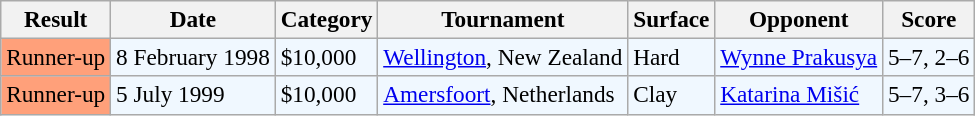<table class="sortable wikitable" style=font-size:97%>
<tr>
<th>Result</th>
<th>Date</th>
<th>Category</th>
<th>Tournament</th>
<th>Surface</th>
<th>Opponent</th>
<th>Score</th>
</tr>
<tr style="background:#f0f8ff;">
<td style="background:#ffa07a;">Runner-up</td>
<td>8 February 1998</td>
<td>$10,000</td>
<td><a href='#'>Wellington</a>, New Zealand</td>
<td>Hard</td>
<td> <a href='#'>Wynne Prakusya</a></td>
<td>5–7, 2–6</td>
</tr>
<tr bgcolor=f0f8ff>
<td style="background:#ffa07a;">Runner-up</td>
<td>5 July 1999</td>
<td>$10,000</td>
<td><a href='#'>Amersfoort</a>, Netherlands</td>
<td>Clay</td>
<td> <a href='#'>Katarina Mišić</a></td>
<td>5–7, 3–6</td>
</tr>
</table>
